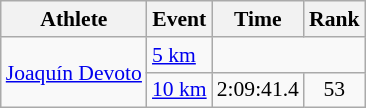<table class="wikitable" style="font-size:90%; text-align:center">
<tr>
<th>Athlete</th>
<th>Event</th>
<th>Time</th>
<th>Rank</th>
</tr>
<tr>
<td align=left rowspan=2><a href='#'>Joaquín Devoto</a></td>
<td align=left><a href='#'>5 km</a></td>
<td colspan="2"></td>
</tr>
<tr>
<td align=left><a href='#'>10 km</a></td>
<td>2:09:41.4</td>
<td>53</td>
</tr>
</table>
